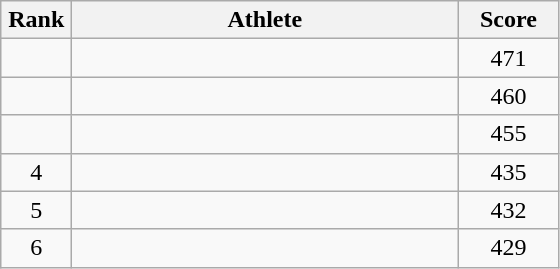<table class=wikitable style="text-align:center">
<tr>
<th width=40>Rank</th>
<th width=250>Athlete</th>
<th width=60>Score</th>
</tr>
<tr>
<td></td>
<td align=left></td>
<td>471</td>
</tr>
<tr>
<td></td>
<td align=left></td>
<td>460</td>
</tr>
<tr>
<td></td>
<td align=left></td>
<td>455</td>
</tr>
<tr>
<td>4</td>
<td align=left></td>
<td>435</td>
</tr>
<tr>
<td>5</td>
<td align=left></td>
<td>432</td>
</tr>
<tr>
<td>6</td>
<td align=left></td>
<td>429</td>
</tr>
</table>
